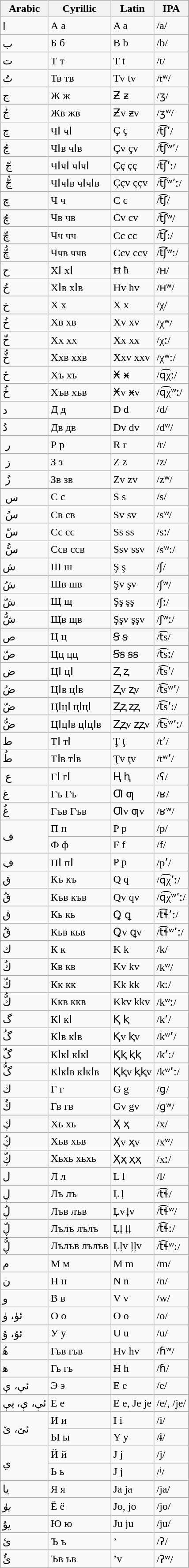<table class="wikitable">
<tr>
<th>Arabic</th>
<th>Cyrillic</th>
<th>Latin</th>
<th>IPA</th>
</tr>
<tr>
<td>ا</td>
<td>А а</td>
<td>A a</td>
<td>/a/</td>
</tr>
<tr>
<td>ب</td>
<td>Б б</td>
<td>B b</td>
<td>/b/</td>
</tr>
<tr>
<td>ت</td>
<td>Т т</td>
<td>T t</td>
<td>/t/</td>
</tr>
<tr>
<td>تُ</td>
<td>Тв тв</td>
<td>Tv tv</td>
<td>/tʷ/</td>
</tr>
<tr>
<td>ج</td>
<td>Ж ж</td>
<td>Ƶ ƶ</td>
<td>/ʒ/</td>
</tr>
<tr>
<td>جُ</td>
<td>Жв жв</td>
<td>Ƶv ƶv</td>
<td>/ʒʷ/</td>
</tr>
<tr>
<td>ڃ</td>
<td>ЧӀ чӀ</td>
<td>Ç ç</td>
<td>/t͡ʃʼ/</td>
</tr>
<tr>
<td>ڃُ</td>
<td>ЧӀв чӀв</td>
<td>Çv çv</td>
<td>/t͡ʃʷʼ/</td>
</tr>
<tr>
<td>‌ ڃّ</td>
<td>ЧӀчӀ чӀчӀ</td>
<td>Çç çç</td>
<td>/t͡ʃʼː/</td>
</tr>
<tr>
<td>‌ ڃُّ</td>
<td>ЧӀчӀв чӀчӀв</td>
<td>Ççv ççv</td>
<td>/t͡ʃʷʼː/</td>
</tr>
<tr>
<td>چ</td>
<td>Ч ч</td>
<td>C c</td>
<td>/t͡ʃ/</td>
</tr>
<tr>
<td>چُ</td>
<td>Чв чв</td>
<td>Cv cv</td>
<td>/t͡ʃʷ/</td>
</tr>
<tr>
<td>چّ</td>
<td>Чч чч</td>
<td>Cc cc</td>
<td>/t͡ʃː/</td>
</tr>
<tr>
<td>چُّ</td>
<td>Ччв ччв</td>
<td>Ccv ccv</td>
<td>/t͡ʃʷː/</td>
</tr>
<tr>
<td>ح</td>
<td>ХӀ хӀ</td>
<td>Ħ ħ</td>
<td>/ʜ/</td>
</tr>
<tr>
<td>حُ</td>
<td>ХӀв хӀв</td>
<td>Ħv ħv</td>
<td>/ʜʷ/</td>
</tr>
<tr>
<td>خ</td>
<td>Х х</td>
<td>X x</td>
<td>/χ/</td>
</tr>
<tr>
<td>خُ</td>
<td>Хв хв</td>
<td>Xv xv</td>
<td>/χʷ/</td>
</tr>
<tr>
<td>خّ</td>
<td>Хх хх</td>
<td>Xx xx</td>
<td>/χː/</td>
</tr>
<tr>
<td>خُّ</td>
<td>Ххв ххв</td>
<td>Xxv xxv</td>
<td>/χʷː/</td>
</tr>
<tr>
<td>څ</td>
<td>Хъ хъ</td>
<td>Ӿ ӿ</td>
<td>/q͡χː/</td>
</tr>
<tr>
<td>څُ</td>
<td>Хъв хъв</td>
<td>Ӿv ӿv</td>
<td>/q͡χʷː/</td>
</tr>
<tr>
<td>د</td>
<td>Д д</td>
<td>D d</td>
<td>/d/</td>
</tr>
<tr>
<td>دُ</td>
<td>Дв дв</td>
<td>Dv dv</td>
<td>/dʷ/</td>
</tr>
<tr>
<td>‌ ر</td>
<td>Р р</td>
<td>R r</td>
<td>/r/</td>
</tr>
<tr>
<td>‌ ز</td>
<td>З з</td>
<td>Z z</td>
<td>/z/</td>
</tr>
<tr>
<td>‌ زُ</td>
<td>Зв зв</td>
<td>Zv zv</td>
<td>/zʷ/</td>
</tr>
<tr>
<td>‌ س</td>
<td>С с</td>
<td>S s</td>
<td>/s/</td>
</tr>
<tr>
<td>‌ سُ</td>
<td>Св св</td>
<td>Sv sv</td>
<td>/sʷ/</td>
</tr>
<tr>
<td>‌ سّ</td>
<td>Сс сс</td>
<td>Ss ss</td>
<td>/sː/</td>
</tr>
<tr>
<td>‌ سُّ</td>
<td>Ссв ссв</td>
<td>Ssv ssv</td>
<td>/sʷː/</td>
</tr>
<tr>
<td>ش</td>
<td>Ш ш</td>
<td>Ş ş</td>
<td>/ʃ/</td>
</tr>
<tr>
<td>شُ</td>
<td>Шв шв</td>
<td>Şv şv</td>
<td>/ʃʷ/</td>
</tr>
<tr>
<td>شّ</td>
<td>Щ щ</td>
<td>Şş şş</td>
<td>/ʃː/</td>
</tr>
<tr>
<td>شُّ</td>
<td>Щв щв</td>
<td>Şşv şşv</td>
<td>/ʃʷː/</td>
</tr>
<tr>
<td>ص</td>
<td>Ц ц</td>
<td>Ꞩ ꞩ</td>
<td>/t͡s/</td>
</tr>
<tr>
<td>صّ</td>
<td>Цц цц</td>
<td>Ꞩꞩ ꞩꞩ</td>
<td>/t͡sː/</td>
</tr>
<tr>
<td>ض</td>
<td>ЦӀ цӀ</td>
<td>Ⱬ ⱬ</td>
<td>/t͡sʼ/</td>
</tr>
<tr>
<td>ضُ</td>
<td>ЦӀв цӀв</td>
<td>Ⱬv ⱬv</td>
<td>/t͡sʷʼ/</td>
</tr>
<tr>
<td>ضّ</td>
<td>ЦӀцӀ цӀцӀ</td>
<td>Ⱬⱬ ⱬⱬ</td>
<td>/t͡sʼː/</td>
</tr>
<tr>
<td>ضُّ</td>
<td>ЦӀцӀв цӀцӀв</td>
<td>Ⱬⱬv ⱬⱬv</td>
<td>/t͡sʷʼː/</td>
</tr>
<tr>
<td>ط</td>
<td>ТӀ тӀ</td>
<td>Ţ ţ</td>
<td>/tʼ/</td>
</tr>
<tr>
<td>طُ</td>
<td>ТӀв тӀв</td>
<td>Ţv ţv</td>
<td>/tʷʼ/</td>
</tr>
<tr>
<td>‌ ع</td>
<td>ГӀ гӀ</td>
<td>Ⱨ ⱨ</td>
<td>/ʕ/</td>
</tr>
<tr>
<td>غ</td>
<td>Гъ Гъ</td>
<td>Ƣ ƣ</td>
<td>/ʁ/</td>
</tr>
<tr>
<td>غُ</td>
<td>Гъв Гъв</td>
<td>Ƣv ƣv</td>
<td>/ʁʷ/</td>
</tr>
<tr>
<td rowspan="2">ف</td>
<td>П п</td>
<td>P p</td>
<td>/p/</td>
</tr>
<tr>
<td>Ф ф</td>
<td>F f</td>
<td>/f/</td>
</tr>
<tr>
<td>ڣ</td>
<td>ПӀ пӀ</td>
<td>P p</td>
<td>/pʼ/</td>
</tr>
<tr>
<td>ق</td>
<td>Къ къ</td>
<td>Q q</td>
<td>/q͡χʼː/</td>
</tr>
<tr>
<td>قُ</td>
<td>Къв къв</td>
<td>Qv qv</td>
<td>/q͡χʷʼː/</td>
</tr>
<tr>
<td>ڨ</td>
<td>Кь кь</td>
<td>Ꝗ ꝗ</td>
<td>/t͡ɬʼː/</td>
</tr>
<tr>
<td>ڨُ</td>
<td>Кьв кьв</td>
<td>Ꝗv ꝗv</td>
<td>/t͡ɬʷʼː/</td>
</tr>
<tr>
<td>ك</td>
<td>К к</td>
<td>K k</td>
<td>/k/</td>
</tr>
<tr>
<td>كُ</td>
<td>Кв кв</td>
<td>Kv kv</td>
<td>/kʷ/</td>
</tr>
<tr>
<td>كّ</td>
<td>Кк кк</td>
<td>Kk kk</td>
<td>/kː/</td>
</tr>
<tr>
<td>كُّ</td>
<td>Ккв ккв</td>
<td>Kkv kkv</td>
<td>/kʷː/</td>
</tr>
<tr>
<td>گ</td>
<td>КӀ кӀ</td>
<td>Ⱪ ⱪ</td>
<td>/kʼ/</td>
</tr>
<tr>
<td>گُ</td>
<td>КӀв кӀв</td>
<td>Ⱪv ⱪv</td>
<td>/kʷʼ/</td>
</tr>
<tr>
<td>گّ</td>
<td>КӀкӀ кӀкӀ</td>
<td>Ⱪⱪ ⱪⱪ</td>
<td>/kʼː/</td>
</tr>
<tr>
<td>گُّ</td>
<td>КӀкӀв кӀкӀв</td>
<td>Ⱪⱪv ⱪⱪv</td>
<td>/kʷʼː/</td>
</tr>
<tr>
<td>ڬ</td>
<td>Г г</td>
<td>G g</td>
<td>/ɡ/</td>
</tr>
<tr>
<td>ڬُ</td>
<td>Гв гв</td>
<td>Gv gv</td>
<td>/ɡʷ/</td>
</tr>
<tr>
<td>ڮ</td>
<td>Хь хь</td>
<td>Ҳ ҳ</td>
<td>/x/</td>
</tr>
<tr>
<td>ڮُ</td>
<td>Хьв хьв</td>
<td>Ҳv ҳv</td>
<td>/xʷ/</td>
</tr>
<tr>
<td>ڮّ</td>
<td>Хьхь хьхь</td>
<td>Ҳҳ ҳҳ</td>
<td>/xː/</td>
</tr>
<tr>
<td>ل</td>
<td>Л л</td>
<td>L l</td>
<td>/l/</td>
</tr>
<tr>
<td>ڸ</td>
<td>Лъ лъ</td>
<td>Ļ ļ</td>
<td>/t͡ɬ/</td>
</tr>
<tr>
<td>ڸُ</td>
<td>Лъв лъв</td>
<td>Ļv ļv</td>
<td>/t͡ɬʷ/</td>
</tr>
<tr>
<td>ڸّ</td>
<td>Лълъ лълъ</td>
<td>Ļļ ļļ</td>
<td>/t͡ɬː/</td>
</tr>
<tr>
<td>ڸُّ</td>
<td>Лълъв лълъв</td>
<td>Ļļv ļļv</td>
<td>/t͡ɬʷː/</td>
</tr>
<tr>
<td>م</td>
<td>М м</td>
<td>M m</td>
<td>/m/</td>
</tr>
<tr>
<td>ن</td>
<td>Н н</td>
<td>N n</td>
<td>/n/</td>
</tr>
<tr>
<td>و</td>
<td>В в</td>
<td>V v</td>
<td>/w/</td>
</tr>
<tr>
<td>ئۈ، ۈ</td>
<td>О о</td>
<td>O o</td>
<td>/o/</td>
</tr>
<tr>
<td>ئۇ، ۇ</td>
<td>У у</td>
<td>U u</td>
<td>/u/</td>
</tr>
<tr>
<td>ﻫُ</td>
<td>Гьв гьв</td>
<td>Hv hv</td>
<td>/ɦʷ/</td>
</tr>
<tr>
<td>ﻫ</td>
<td>Гь гь</td>
<td>H h</td>
<td>/ɦ/</td>
</tr>
<tr>
<td>ئې، ې</td>
<td>Э э</td>
<td>E e</td>
<td>/e/</td>
</tr>
<tr>
<td>ئې، ې، يې</td>
<td>Е е</td>
<td>E e, Je je</td>
<td>/e/, /je/</td>
</tr>
<tr>
<td rowspan="2">ئێ، ێ</td>
<td>И и</td>
<td>I i</td>
<td>/i/</td>
</tr>
<tr>
<td>Ы ы</td>
<td>Y y</td>
<td>/ɨ/</td>
</tr>
<tr>
<td rowspan="2">ي</td>
<td>Й й</td>
<td>J j</td>
<td>/j/</td>
</tr>
<tr>
<td>Ь ь</td>
<td>J j</td>
<td>/ʲ/</td>
</tr>
<tr>
<td>يا</td>
<td>Я я</td>
<td>Ja ja</td>
<td>/ja/</td>
</tr>
<tr>
<td><em>يۈ</em></td>
<td>Ё ё</td>
<td>Jo, jo</td>
<td>/jo/</td>
</tr>
<tr>
<td>يۇ</td>
<td>Ю ю</td>
<td>Ju ju</td>
<td>/ju/</td>
</tr>
<tr>
<td>ئ</td>
<td>Ъ ъ</td>
<td>’</td>
<td>/ʔ/</td>
</tr>
<tr>
<td>ئُ</td>
<td>Ъв ъв</td>
<td>’v</td>
<td>/ʔʷ/</td>
</tr>
</table>
